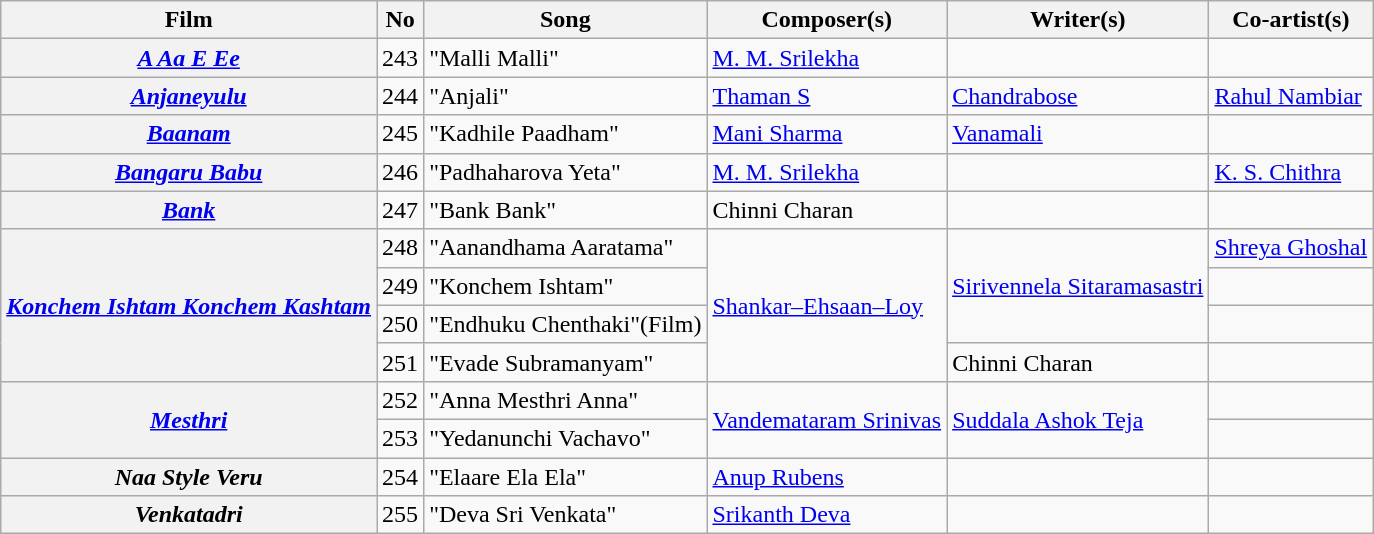<table class="wikitable">
<tr>
<th>Film</th>
<th>No</th>
<th>Song</th>
<th>Composer(s)</th>
<th>Writer(s)</th>
<th>Co-artist(s)</th>
</tr>
<tr>
<th><a href='#'><em>A Aa E Ee</em></a></th>
<td>243</td>
<td>"Malli Malli"</td>
<td><a href='#'>M. M. Srilekha</a></td>
<td></td>
<td></td>
</tr>
<tr>
<th><a href='#'><em>Anjaneyulu</em></a></th>
<td>244</td>
<td>"Anjali"</td>
<td><a href='#'>Thaman S</a></td>
<td><a href='#'>Chandrabose</a></td>
<td><a href='#'>Rahul Nambiar</a></td>
</tr>
<tr>
<th><em><a href='#'>Baanam</a></em></th>
<td>245</td>
<td>"Kadhile Paadham"</td>
<td><a href='#'>Mani Sharma</a></td>
<td><a href='#'>Vanamali</a></td>
<td></td>
</tr>
<tr>
<th><a href='#'><em>Bangaru Babu</em></a></th>
<td>246</td>
<td>"Padhaharova Yeta"</td>
<td><a href='#'>M. M. Srilekha</a></td>
<td></td>
<td><a href='#'>K. S. Chithra</a></td>
</tr>
<tr>
<th><em><a href='#'>Bank</a></em></th>
<td>247</td>
<td>"Bank Bank"</td>
<td>Chinni Charan</td>
<td></td>
<td></td>
</tr>
<tr>
<th rowspan="4"><em><a href='#'>Konchem Ishtam Konchem Kashtam</a></em></th>
<td>248</td>
<td>"Aanandhama Aaratama"</td>
<td rowspan="4"><a href='#'>Shankar–Ehsaan–Loy</a></td>
<td rowspan="3"><a href='#'>Sirivennela Sitaramasastri</a></td>
<td><a href='#'>Shreya Ghoshal</a></td>
</tr>
<tr>
<td>249</td>
<td>"Konchem Ishtam"</td>
<td></td>
</tr>
<tr>
<td>250</td>
<td>"Endhuku Chenthaki"(Film)</td>
<td></td>
</tr>
<tr>
<td>251</td>
<td>"Evade Subramanyam"</td>
<td>Chinni Charan</td>
<td></td>
</tr>
<tr>
<th rowspan="2"><em><a href='#'>Mesthri</a></em></th>
<td>252</td>
<td>"Anna Mesthri Anna"</td>
<td rowspan="2"><a href='#'>Vandemataram Srinivas</a></td>
<td rowspan="2"><a href='#'>Suddala Ashok Teja</a></td>
<td></td>
</tr>
<tr>
<td>253</td>
<td>"Yedanunchi Vachavo"</td>
<td></td>
</tr>
<tr>
<th><em>Naa Style Veru</em></th>
<td>254</td>
<td>"Elaare Ela Ela"</td>
<td><a href='#'>Anup Rubens</a></td>
<td></td>
<td></td>
</tr>
<tr>
<th><em>Venkatadri</em></th>
<td>255</td>
<td>"Deva Sri Venkata"</td>
<td><a href='#'>Srikanth Deva</a></td>
<td></td>
<td></td>
</tr>
</table>
